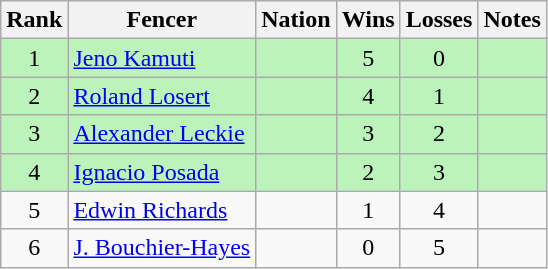<table class="wikitable sortable" style="text-align:center">
<tr>
<th>Rank</th>
<th>Fencer</th>
<th>Nation</th>
<th>Wins</th>
<th>Losses</th>
<th>Notes</th>
</tr>
<tr bgcolor=bbf3bb>
<td>1</td>
<td align=left><a href='#'>Jeno Kamuti</a></td>
<td align=left></td>
<td>5</td>
<td>0</td>
<td></td>
</tr>
<tr bgcolor=bbf3bb>
<td>2</td>
<td align=left><a href='#'>Roland Losert</a></td>
<td align=left></td>
<td>4</td>
<td>1</td>
<td></td>
</tr>
<tr bgcolor=bbf3bb>
<td>3</td>
<td align=left><a href='#'>Alexander Leckie</a></td>
<td align=left></td>
<td>3</td>
<td>2</td>
<td></td>
</tr>
<tr bgcolor=bbf3bb>
<td>4</td>
<td align=left><a href='#'>Ignacio Posada</a></td>
<td align=left></td>
<td>2</td>
<td>3</td>
<td></td>
</tr>
<tr>
<td>5</td>
<td align=left><a href='#'>Edwin Richards</a></td>
<td align=left></td>
<td>1</td>
<td>4</td>
<td></td>
</tr>
<tr>
<td>6</td>
<td align=left><a href='#'>J. Bouchier-Hayes</a></td>
<td align=left></td>
<td>0</td>
<td>5</td>
<td></td>
</tr>
</table>
